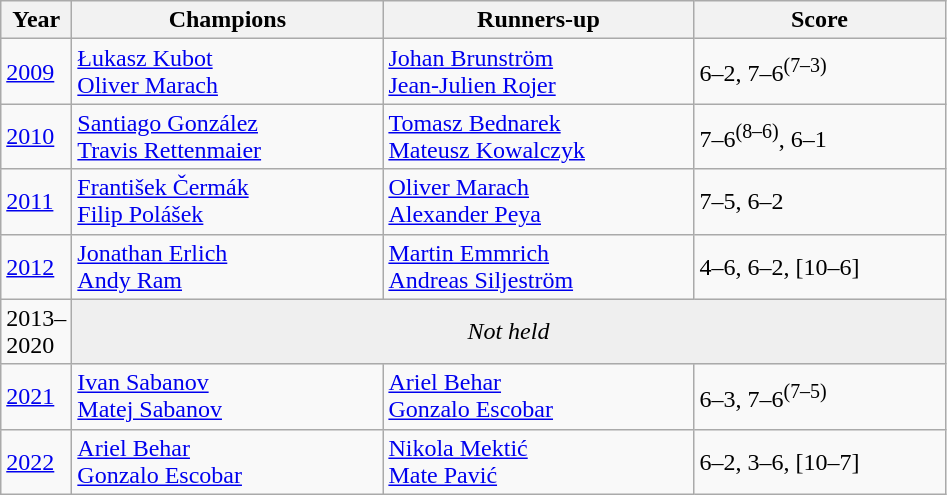<table class="wikitable">
<tr>
<th style="width:40px">Year</th>
<th style="width:200px">Champions</th>
<th style="width:200px">Runners-up</th>
<th style="width:160px" class="unsortable">Score</th>
</tr>
<tr>
<td><a href='#'>2009</a></td>
<td> <a href='#'>Łukasz Kubot</a><br> <a href='#'>Oliver Marach</a></td>
<td> <a href='#'>Johan Brunström</a><br> <a href='#'>Jean-Julien Rojer</a></td>
<td>6–2, 7–6<sup>(7–3)</sup></td>
</tr>
<tr>
<td><a href='#'>2010</a></td>
<td> <a href='#'>Santiago González</a><br> <a href='#'>Travis Rettenmaier</a></td>
<td> <a href='#'>Tomasz Bednarek</a><br> <a href='#'>Mateusz Kowalczyk</a></td>
<td>7–6<sup>(8–6)</sup>, 6–1</td>
</tr>
<tr>
<td><a href='#'>2011</a></td>
<td> <a href='#'>František Čermák</a><br> <a href='#'>Filip Polášek</a></td>
<td> <a href='#'>Oliver Marach</a><br> <a href='#'>Alexander Peya</a></td>
<td>7–5, 6–2</td>
</tr>
<tr>
<td><a href='#'>2012</a></td>
<td> <a href='#'>Jonathan Erlich</a> <br>  <a href='#'>Andy Ram</a></td>
<td> <a href='#'>Martin Emmrich</a> <br>  <a href='#'>Andreas Siljeström</a></td>
<td>4–6, 6–2, [10–6]</td>
</tr>
<tr>
<td>2013–2020</td>
<td colspan=3 align=center style="background:#efefef"><em>Not held</em></td>
</tr>
<tr>
<td><a href='#'>2021</a></td>
<td> <a href='#'>Ivan Sabanov</a> <br>  <a href='#'>Matej Sabanov</a></td>
<td> <a href='#'>Ariel Behar</a> <br>  <a href='#'>Gonzalo Escobar</a></td>
<td>6–3, 7–6<sup>(7–5)</sup></td>
</tr>
<tr>
<td><a href='#'>2022</a></td>
<td> <a href='#'>Ariel Behar</a> <br>  <a href='#'>Gonzalo Escobar</a></td>
<td> <a href='#'>Nikola Mektić</a> <br>  <a href='#'>Mate Pavić</a></td>
<td>6–2, 3–6, [10–7]</td>
</tr>
</table>
